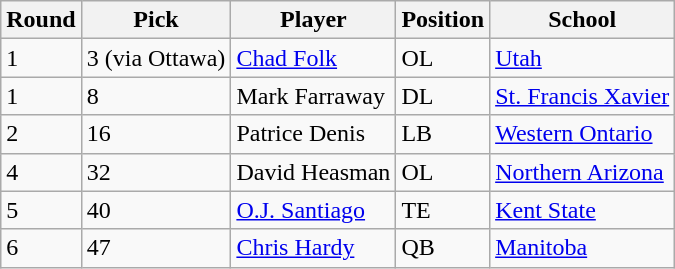<table class="wikitable">
<tr>
<th>Round</th>
<th>Pick</th>
<th>Player</th>
<th>Position</th>
<th>School</th>
</tr>
<tr>
<td>1</td>
<td>3 (via Ottawa)</td>
<td><a href='#'>Chad Folk</a></td>
<td>OL</td>
<td><a href='#'>Utah</a></td>
</tr>
<tr>
<td>1</td>
<td>8</td>
<td>Mark Farraway</td>
<td>DL</td>
<td><a href='#'>St. Francis Xavier</a></td>
</tr>
<tr>
<td>2</td>
<td>16</td>
<td>Patrice Denis</td>
<td>LB</td>
<td><a href='#'>Western Ontario</a></td>
</tr>
<tr>
<td>4</td>
<td>32</td>
<td>David Heasman</td>
<td>OL</td>
<td><a href='#'>Northern Arizona</a></td>
</tr>
<tr>
<td>5</td>
<td>40</td>
<td><a href='#'>O.J. Santiago</a></td>
<td>TE</td>
<td><a href='#'>Kent State</a></td>
</tr>
<tr>
<td>6</td>
<td>47</td>
<td><a href='#'>Chris Hardy</a></td>
<td>QB</td>
<td><a href='#'>Manitoba</a></td>
</tr>
</table>
